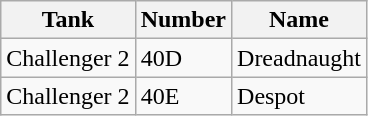<table class="wikitable">
<tr>
<th>Tank</th>
<th>Number</th>
<th>Name</th>
</tr>
<tr>
<td>Challenger 2</td>
<td>40D</td>
<td>Dreadnaught</td>
</tr>
<tr>
<td>Challenger 2</td>
<td>40E</td>
<td>Despot</td>
</tr>
</table>
